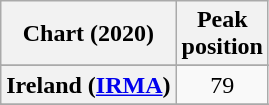<table class="wikitable sortable plainrowheaders" style="text-align:center">
<tr>
<th scope="col">Chart (2020)</th>
<th scope="col">Peak<br>position</th>
</tr>
<tr>
</tr>
<tr>
<th scope="row">Ireland (<a href='#'>IRMA</a>)</th>
<td>79</td>
</tr>
<tr>
</tr>
<tr>
</tr>
</table>
